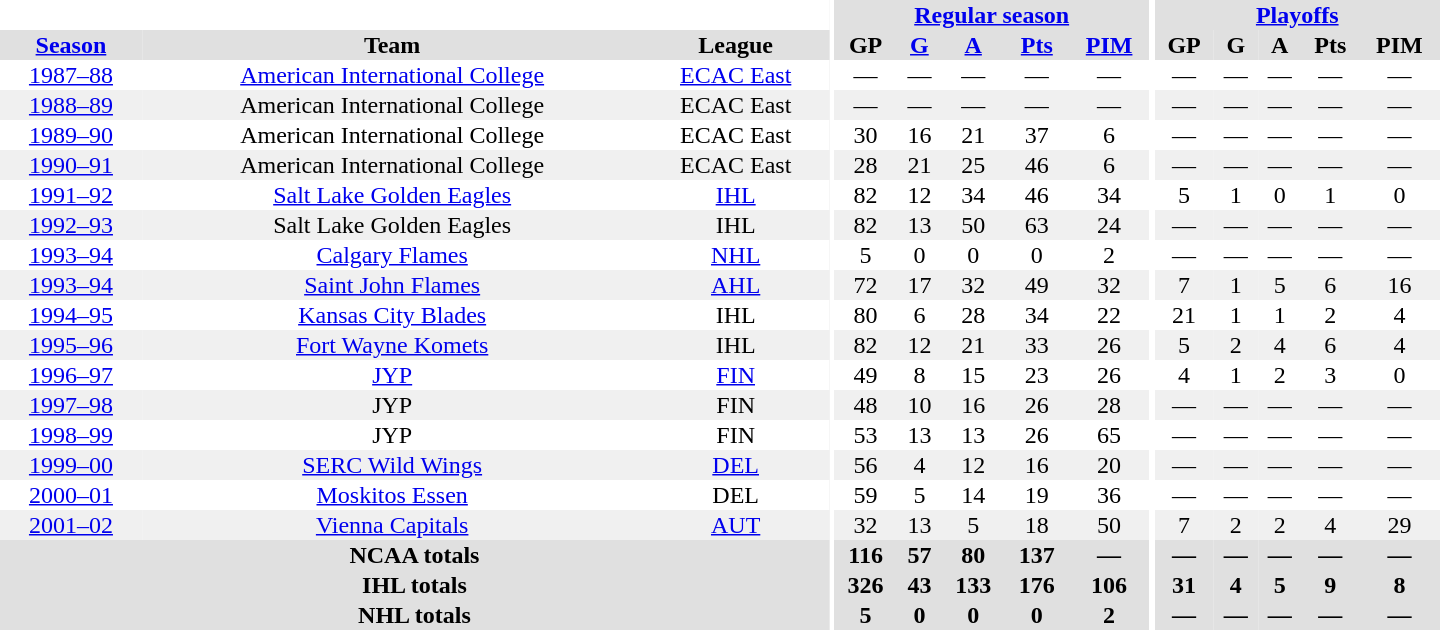<table border="0" cellpadding="1" cellspacing="0" style="text-align:center; width:60em">
<tr bgcolor="#e0e0e0">
<th colspan="3" bgcolor="#ffffff"></th>
<th rowspan="100" bgcolor="#ffffff"></th>
<th colspan="5"><a href='#'>Regular season</a></th>
<th rowspan="100" bgcolor="#ffffff"></th>
<th colspan="5"><a href='#'>Playoffs</a></th>
</tr>
<tr bgcolor="#e0e0e0">
<th><a href='#'>Season</a></th>
<th>Team</th>
<th>League</th>
<th>GP</th>
<th><a href='#'>G</a></th>
<th><a href='#'>A</a></th>
<th><a href='#'>Pts</a></th>
<th><a href='#'>PIM</a></th>
<th>GP</th>
<th>G</th>
<th>A</th>
<th>Pts</th>
<th>PIM</th>
</tr>
<tr>
<td><a href='#'>1987–88</a></td>
<td><a href='#'>American International College</a></td>
<td><a href='#'>ECAC East</a></td>
<td>—</td>
<td>—</td>
<td>—</td>
<td>—</td>
<td>—</td>
<td>—</td>
<td>—</td>
<td>—</td>
<td>—</td>
<td>—</td>
</tr>
<tr bgcolor="#f0f0f0">
<td><a href='#'>1988–89</a></td>
<td>American International College</td>
<td>ECAC East</td>
<td>—</td>
<td>—</td>
<td>—</td>
<td>—</td>
<td>—</td>
<td>—</td>
<td>—</td>
<td>—</td>
<td>—</td>
<td>—</td>
</tr>
<tr>
<td><a href='#'>1989–90</a></td>
<td>American International College</td>
<td>ECAC East</td>
<td>30</td>
<td>16</td>
<td>21</td>
<td>37</td>
<td>6</td>
<td>—</td>
<td>—</td>
<td>—</td>
<td>—</td>
<td>—</td>
</tr>
<tr bgcolor="#f0f0f0">
<td><a href='#'>1990–91</a></td>
<td>American International College</td>
<td>ECAC East</td>
<td>28</td>
<td>21</td>
<td>25</td>
<td>46</td>
<td>6</td>
<td>—</td>
<td>—</td>
<td>—</td>
<td>—</td>
<td>—</td>
</tr>
<tr>
<td><a href='#'>1991–92</a></td>
<td><a href='#'>Salt Lake Golden Eagles</a></td>
<td><a href='#'>IHL</a></td>
<td>82</td>
<td>12</td>
<td>34</td>
<td>46</td>
<td>34</td>
<td>5</td>
<td>1</td>
<td>0</td>
<td>1</td>
<td>0</td>
</tr>
<tr bgcolor="#f0f0f0">
<td><a href='#'>1992–93</a></td>
<td>Salt Lake Golden Eagles</td>
<td>IHL</td>
<td>82</td>
<td>13</td>
<td>50</td>
<td>63</td>
<td>24</td>
<td>—</td>
<td>—</td>
<td>—</td>
<td>—</td>
<td>—</td>
</tr>
<tr>
<td><a href='#'>1993–94</a></td>
<td><a href='#'>Calgary Flames</a></td>
<td><a href='#'>NHL</a></td>
<td>5</td>
<td>0</td>
<td>0</td>
<td>0</td>
<td>2</td>
<td>—</td>
<td>—</td>
<td>—</td>
<td>—</td>
<td>—</td>
</tr>
<tr bgcolor="#f0f0f0">
<td><a href='#'>1993–94</a></td>
<td><a href='#'>Saint John Flames</a></td>
<td><a href='#'>AHL</a></td>
<td>72</td>
<td>17</td>
<td>32</td>
<td>49</td>
<td>32</td>
<td>7</td>
<td>1</td>
<td>5</td>
<td>6</td>
<td>16</td>
</tr>
<tr>
<td><a href='#'>1994–95</a></td>
<td><a href='#'>Kansas City Blades</a></td>
<td>IHL</td>
<td>80</td>
<td>6</td>
<td>28</td>
<td>34</td>
<td>22</td>
<td>21</td>
<td>1</td>
<td>1</td>
<td>2</td>
<td>4</td>
</tr>
<tr bgcolor="#f0f0f0">
<td><a href='#'>1995–96</a></td>
<td><a href='#'>Fort Wayne Komets</a></td>
<td>IHL</td>
<td>82</td>
<td>12</td>
<td>21</td>
<td>33</td>
<td>26</td>
<td>5</td>
<td>2</td>
<td>4</td>
<td>6</td>
<td>4</td>
</tr>
<tr>
<td><a href='#'>1996–97</a></td>
<td><a href='#'>JYP</a></td>
<td><a href='#'>FIN</a></td>
<td>49</td>
<td>8</td>
<td>15</td>
<td>23</td>
<td>26</td>
<td>4</td>
<td>1</td>
<td>2</td>
<td>3</td>
<td>0</td>
</tr>
<tr bgcolor="#f0f0f0">
<td><a href='#'>1997–98</a></td>
<td>JYP</td>
<td>FIN</td>
<td>48</td>
<td>10</td>
<td>16</td>
<td>26</td>
<td>28</td>
<td>—</td>
<td>—</td>
<td>—</td>
<td>—</td>
<td>—</td>
</tr>
<tr>
<td><a href='#'>1998–99</a></td>
<td>JYP</td>
<td>FIN</td>
<td>53</td>
<td>13</td>
<td>13</td>
<td>26</td>
<td>65</td>
<td>—</td>
<td>—</td>
<td>—</td>
<td>—</td>
<td>—</td>
</tr>
<tr bgcolor="#f0f0f0">
<td><a href='#'>1999–00</a></td>
<td><a href='#'>SERC Wild Wings</a></td>
<td><a href='#'>DEL</a></td>
<td>56</td>
<td>4</td>
<td>12</td>
<td>16</td>
<td>20</td>
<td>—</td>
<td>—</td>
<td>—</td>
<td>—</td>
<td>—</td>
</tr>
<tr>
<td><a href='#'>2000–01</a></td>
<td><a href='#'>Moskitos Essen</a></td>
<td>DEL</td>
<td>59</td>
<td>5</td>
<td>14</td>
<td>19</td>
<td>36</td>
<td>—</td>
<td>—</td>
<td>—</td>
<td>—</td>
<td>—</td>
</tr>
<tr bgcolor="#f0f0f0">
<td><a href='#'>2001–02</a></td>
<td><a href='#'>Vienna Capitals</a></td>
<td><a href='#'>AUT</a></td>
<td>32</td>
<td>13</td>
<td>5</td>
<td>18</td>
<td>50</td>
<td>7</td>
<td>2</td>
<td>2</td>
<td>4</td>
<td>29</td>
</tr>
<tr bgcolor="#e0e0e0">
<th colspan="3">NCAA totals</th>
<th>116</th>
<th>57</th>
<th>80</th>
<th>137</th>
<th>—</th>
<th>—</th>
<th>—</th>
<th>—</th>
<th>—</th>
<th>—</th>
</tr>
<tr bgcolor="#e0e0e0">
<th colspan="3">IHL totals</th>
<th>326</th>
<th>43</th>
<th>133</th>
<th>176</th>
<th>106</th>
<th>31</th>
<th>4</th>
<th>5</th>
<th>9</th>
<th>8</th>
</tr>
<tr bgcolor="#e0e0e0">
<th colspan="3">NHL totals</th>
<th>5</th>
<th>0</th>
<th>0</th>
<th>0</th>
<th>2</th>
<th>—</th>
<th>—</th>
<th>—</th>
<th>—</th>
<th>—</th>
</tr>
</table>
